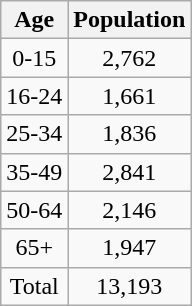<table class="wikitable" style="text-align: center;">
<tr>
<th>Age</th>
<th>Population</th>
</tr>
<tr>
<td>0-15</td>
<td>2,762</td>
</tr>
<tr>
<td>16-24</td>
<td>1,661</td>
</tr>
<tr>
<td>25-34</td>
<td>1,836</td>
</tr>
<tr>
<td>35-49</td>
<td>2,841</td>
</tr>
<tr>
<td>50-64</td>
<td>2,146</td>
</tr>
<tr>
<td>65+</td>
<td>1,947</td>
</tr>
<tr>
<td>Total</td>
<td>13,193</td>
</tr>
</table>
